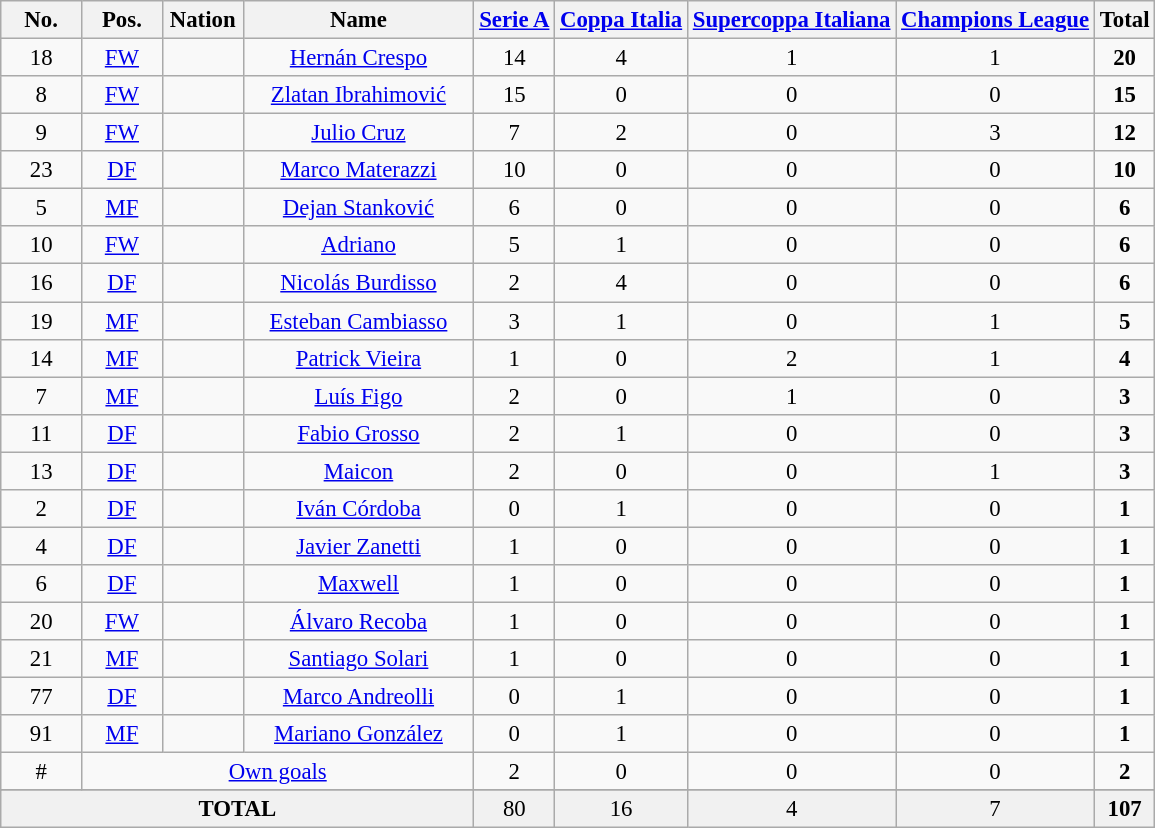<table class="wikitable sortable" style="font-size: 95%; text-align: center;">
<tr>
<th width="7%"><strong>No.</strong></th>
<th width="7%"><strong>Pos.</strong></th>
<th width="7%"><strong>Nation</strong></th>
<th width="20%"><strong>Name</strong></th>
<th><a href='#'>Serie A</a></th>
<th><a href='#'>Coppa Italia</a></th>
<th><a href='#'>Supercoppa Italiana</a></th>
<th><a href='#'>Champions League</a></th>
<th>Total</th>
</tr>
<tr>
<td>18</td>
<td><a href='#'>FW</a></td>
<td></td>
<td><a href='#'>Hernán Crespo</a></td>
<td>14 </td>
<td>4 </td>
<td>1 </td>
<td>1 </td>
<td><strong>20</strong> </td>
</tr>
<tr>
<td>8</td>
<td><a href='#'>FW</a></td>
<td></td>
<td><a href='#'>Zlatan Ibrahimović</a></td>
<td>15 </td>
<td>0 </td>
<td>0 </td>
<td>0 </td>
<td><strong>15</strong> </td>
</tr>
<tr>
<td>9</td>
<td><a href='#'>FW</a></td>
<td></td>
<td><a href='#'>Julio Cruz</a></td>
<td>7 </td>
<td>2 </td>
<td>0 </td>
<td>3 </td>
<td><strong>12</strong> </td>
</tr>
<tr>
<td>23</td>
<td><a href='#'>DF</a></td>
<td></td>
<td><a href='#'>Marco Materazzi</a></td>
<td>10 </td>
<td>0 </td>
<td>0 </td>
<td>0 </td>
<td><strong>10</strong> </td>
</tr>
<tr>
<td>5</td>
<td><a href='#'>MF</a></td>
<td></td>
<td><a href='#'>Dejan Stanković</a></td>
<td>6 </td>
<td>0 </td>
<td>0 </td>
<td>0 </td>
<td><strong>6</strong> </td>
</tr>
<tr>
<td>10</td>
<td><a href='#'>FW</a></td>
<td></td>
<td><a href='#'>Adriano</a></td>
<td>5 </td>
<td>1 </td>
<td>0 </td>
<td>0 </td>
<td><strong>6</strong> </td>
</tr>
<tr>
<td>16</td>
<td><a href='#'>DF</a></td>
<td></td>
<td><a href='#'>Nicolás Burdisso</a></td>
<td>2 </td>
<td>4 </td>
<td>0 </td>
<td>0 </td>
<td><strong>6</strong> </td>
</tr>
<tr>
<td>19</td>
<td><a href='#'>MF</a></td>
<td></td>
<td><a href='#'>Esteban Cambiasso</a></td>
<td>3 </td>
<td>1 </td>
<td>0 </td>
<td>1 </td>
<td><strong>5</strong> </td>
</tr>
<tr>
<td>14</td>
<td><a href='#'>MF</a></td>
<td></td>
<td><a href='#'>Patrick Vieira</a></td>
<td>1 </td>
<td>0 </td>
<td>2 </td>
<td>1 </td>
<td><strong>4</strong> </td>
</tr>
<tr>
<td>7</td>
<td><a href='#'>MF</a></td>
<td></td>
<td><a href='#'>Luís Figo</a></td>
<td>2 </td>
<td>0 </td>
<td>1 </td>
<td>0 </td>
<td><strong>3</strong> </td>
</tr>
<tr>
<td>11</td>
<td><a href='#'>DF</a></td>
<td></td>
<td><a href='#'>Fabio Grosso</a></td>
<td>2 </td>
<td>1 </td>
<td>0 </td>
<td>0 </td>
<td><strong>3</strong> </td>
</tr>
<tr>
<td>13</td>
<td><a href='#'>DF</a></td>
<td></td>
<td><a href='#'>Maicon</a></td>
<td>2 </td>
<td>0 </td>
<td>0 </td>
<td>1 </td>
<td><strong>3</strong> </td>
</tr>
<tr>
<td>2</td>
<td><a href='#'>DF</a></td>
<td></td>
<td><a href='#'>Iván Córdoba</a></td>
<td>0 </td>
<td>1 </td>
<td>0 </td>
<td>0 </td>
<td><strong>1</strong> </td>
</tr>
<tr>
<td>4</td>
<td><a href='#'>DF</a></td>
<td></td>
<td><a href='#'>Javier Zanetti</a></td>
<td>1 </td>
<td>0 </td>
<td>0 </td>
<td>0 </td>
<td><strong>1</strong> </td>
</tr>
<tr>
<td>6</td>
<td><a href='#'>DF</a></td>
<td></td>
<td><a href='#'>Maxwell</a></td>
<td>1 </td>
<td>0 </td>
<td>0 </td>
<td>0 </td>
<td><strong>1</strong> </td>
</tr>
<tr>
<td>20</td>
<td><a href='#'>FW</a></td>
<td></td>
<td><a href='#'>Álvaro Recoba</a></td>
<td>1 </td>
<td>0 </td>
<td>0 </td>
<td>0 </td>
<td><strong>1</strong> </td>
</tr>
<tr>
<td>21</td>
<td><a href='#'>MF</a></td>
<td></td>
<td><a href='#'>Santiago Solari</a></td>
<td>1 </td>
<td>0 </td>
<td>0 </td>
<td>0 </td>
<td><strong>1</strong> </td>
</tr>
<tr>
<td>77</td>
<td><a href='#'>DF</a></td>
<td></td>
<td><a href='#'>Marco Andreolli</a></td>
<td>0 </td>
<td>1 </td>
<td>0 </td>
<td>0 </td>
<td><strong>1</strong> </td>
</tr>
<tr>
<td>91</td>
<td><a href='#'>MF</a></td>
<td></td>
<td><a href='#'>Mariano González</a></td>
<td>0 </td>
<td>1 </td>
<td>0 </td>
<td>0 </td>
<td><strong>1</strong> </td>
</tr>
<tr>
<td>#</td>
<td colspan=3><a href='#'>Own goals</a></td>
<td>2 </td>
<td>0 </td>
<td>0 </td>
<td>0 </td>
<td><strong>2</strong> </td>
</tr>
<tr>
</tr>
<tr bgcolor="F1F1F1" >
<td colspan=4><strong>TOTAL</strong></td>
<td>80 </td>
<td>16 </td>
<td>4 </td>
<td>7 </td>
<td><strong>107</strong> </td>
</tr>
</table>
